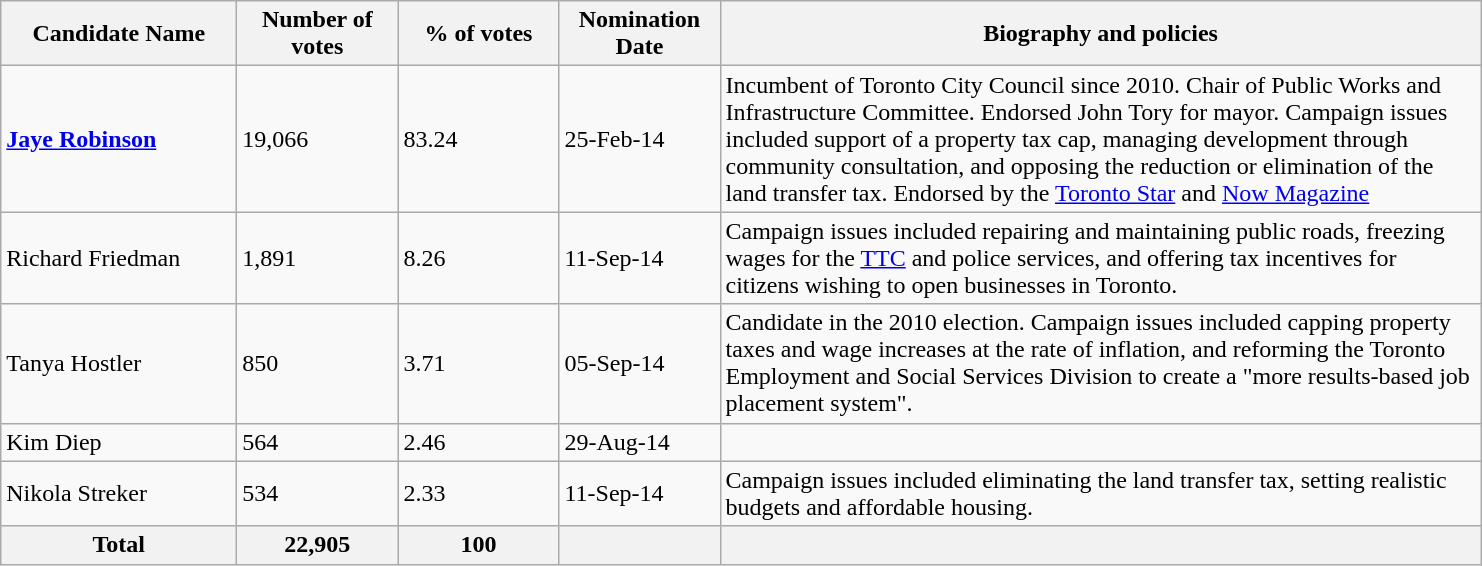<table class="wikitable">
<tr>
<th scope="col" style="width: 150px;">Candidate Name</th>
<th scope="col" style="width: 100px;">Number of votes</th>
<th scope="col" style="width: 100px;">% of votes</th>
<th scope="col" style="width: 100px;">Nomination Date</th>
<th scope="col" style="width: 500px;">Biography and policies</th>
</tr>
<tr>
<td><strong><a href='#'>Jaye Robinson</a></strong></td>
<td>19,066</td>
<td>83.24</td>
<td>25-Feb-14</td>
<td>Incumbent of Toronto City Council since 2010. Chair of Public Works and Infrastructure Committee. Endorsed John Tory for mayor. Campaign issues included support of a property tax cap, managing development through community consultation, and opposing the reduction or elimination of the land transfer tax. Endorsed by the <a href='#'>Toronto Star</a> and <a href='#'>Now Magazine</a></td>
</tr>
<tr>
<td>Richard Friedman</td>
<td>1,891</td>
<td>8.26</td>
<td>11-Sep-14</td>
<td>Campaign issues included repairing and maintaining public roads, freezing wages for the <a href='#'>TTC</a> and police services, and offering tax incentives for citizens wishing to open businesses in Toronto.</td>
</tr>
<tr>
<td>Tanya Hostler</td>
<td>850</td>
<td>3.71</td>
<td>05-Sep-14</td>
<td>Candidate in the 2010 election. Campaign issues included capping property taxes and wage increases at the rate of inflation, and reforming the Toronto Employment and Social Services Division to create a "more results-based job placement system".</td>
</tr>
<tr>
<td>Kim Diep</td>
<td>564</td>
<td>2.46</td>
<td>29-Aug-14</td>
<td></td>
</tr>
<tr>
<td>Nikola Streker</td>
<td>534</td>
<td>2.33</td>
<td>11-Sep-14</td>
<td>Campaign issues included eliminating the land transfer tax, setting realistic budgets and affordable housing.</td>
</tr>
<tr>
<th>Total</th>
<th>22,905</th>
<th>100</th>
<th></th>
<th></th>
</tr>
</table>
